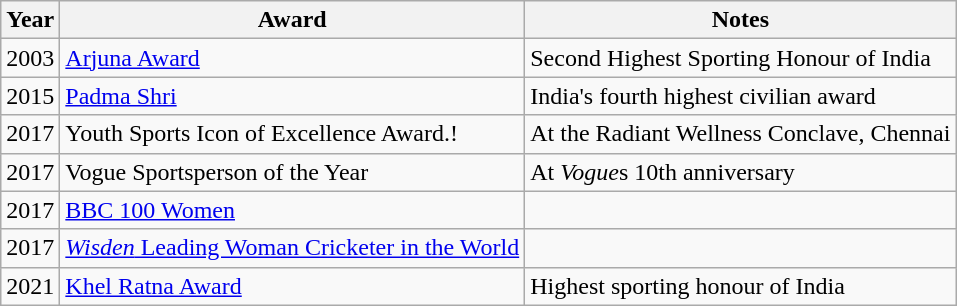<table class="wikitable">
<tr>
<th>Year</th>
<th>Award</th>
<th>Notes</th>
</tr>
<tr>
<td>2003</td>
<td><a href='#'>Arjuna Award</a></td>
<td>Second Highest Sporting Honour of India</td>
</tr>
<tr>
<td>2015</td>
<td><a href='#'>Padma Shri</a></td>
<td>India's fourth highest civilian award</td>
</tr>
<tr>
<td>2017</td>
<td>Youth Sports Icon of Excellence Award.!</td>
<td>At the Radiant Wellness Conclave, Chennai</td>
</tr>
<tr>
<td>2017</td>
<td>Vogue Sportsperson of the Year</td>
<td>At <em>Vogue</em>s 10th anniversary</td>
</tr>
<tr>
<td>2017</td>
<td><a href='#'>BBC 100 Women</a></td>
<td></td>
</tr>
<tr>
<td>2017</td>
<td><a href='#'><em>Wisden</em> Leading Woman Cricketer in the World</a></td>
<td></td>
</tr>
<tr>
<td>2021</td>
<td><a href='#'>Khel Ratna Award</a></td>
<td>Highest sporting honour of India</td>
</tr>
</table>
